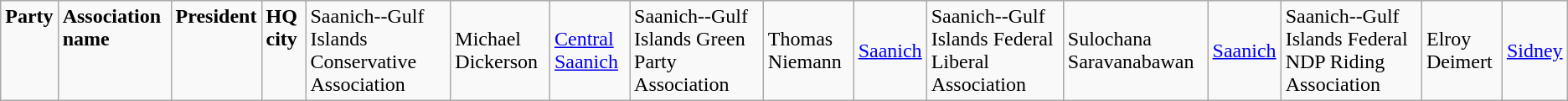<table class="wikitable">
<tr>
<td colspan="2" rowspan="1" align="left" valign="top"><strong>Party</strong></td>
<td valign="top"><strong>Association name</strong></td>
<td valign="top"><strong>President</strong></td>
<td valign="top"><strong>HQ city </strong><br></td>
<td>Saanich--Gulf Islands Conservative Association</td>
<td>Michael Dickerson</td>
<td><a href='#'>Central Saanich</a><br></td>
<td>Saanich--Gulf Islands Green Party Association</td>
<td>Thomas Niemann</td>
<td><a href='#'>Saanich</a><br></td>
<td>Saanich--Gulf Islands Federal Liberal Association</td>
<td>Sulochana Saravanabawan</td>
<td><a href='#'>Saanich</a><br></td>
<td>Saanich--Gulf Islands Federal NDP Riding Association</td>
<td>Elroy Deimert</td>
<td><a href='#'>Sidney</a></td>
</tr>
</table>
